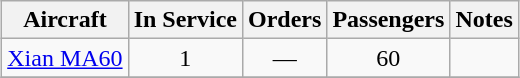<table class="wikitable" style="text-align:center; margin:1em auto">
<tr>
<th>Aircraft</th>
<th>In Service</th>
<th>Orders</th>
<th>Passengers</th>
<th>Notes</th>
</tr>
<tr>
<td><a href='#'>Xian MA60</a></td>
<td>1</td>
<td>—</td>
<td>60</td>
<td></td>
</tr>
<tr>
</tr>
</table>
